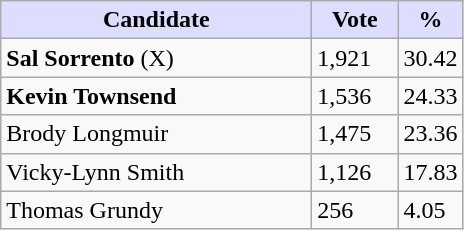<table class="wikitable">
<tr>
<th style="background:#ddf; width:200px;">Candidate</th>
<th style="background:#ddf; width:50px;">Vote</th>
<th style="background:#ddf; width:30px;">%</th>
</tr>
<tr>
<td><strong>Sal Sorrento</strong> (X)</td>
<td>1,921</td>
<td>30.42</td>
</tr>
<tr>
<td><strong>Kevin Townsend</strong></td>
<td>1,536</td>
<td>24.33</td>
</tr>
<tr>
<td>Brody Longmuir</td>
<td>1,475</td>
<td>23.36</td>
</tr>
<tr>
<td>Vicky-Lynn Smith</td>
<td>1,126</td>
<td>17.83</td>
</tr>
<tr>
<td>Thomas Grundy</td>
<td>256</td>
<td>4.05</td>
</tr>
</table>
